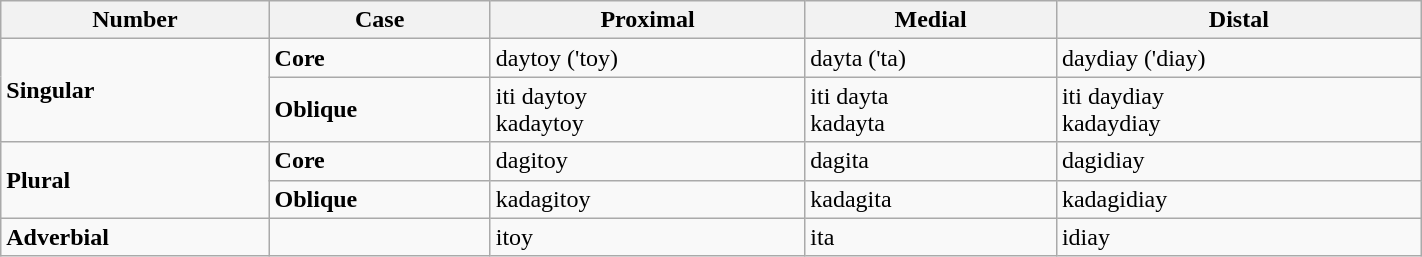<table class="wikitable" style="margin:auto:" align="center" width="75%" style="text-align:center">
<tr>
<th>Number</th>
<th>Case</th>
<th>Proximal</th>
<th>Medial</th>
<th>Distal</th>
</tr>
<tr>
<td rowspan="2"><strong>Singular</strong></td>
<td><strong>Core</strong></td>
<td>daytoy ('toy)</td>
<td>dayta ('ta)</td>
<td>daydiay ('diay)</td>
</tr>
<tr>
<td><strong>Oblique</strong></td>
<td>iti daytoy<br>kadaytoy</td>
<td>iti dayta<br>kadayta</td>
<td>iti daydiay<br>kadaydiay</td>
</tr>
<tr>
<td rowspan="2"><strong>Plural</strong></td>
<td><strong>Core</strong></td>
<td>dagitoy</td>
<td>dagita</td>
<td>dagidiay</td>
</tr>
<tr>
<td><strong>Oblique</strong></td>
<td>kadagitoy</td>
<td>kadagita</td>
<td>kadagidiay</td>
</tr>
<tr>
<td><strong>Adverbial</strong></td>
<td></td>
<td>itoy</td>
<td>ita</td>
<td>idiay</td>
</tr>
</table>
